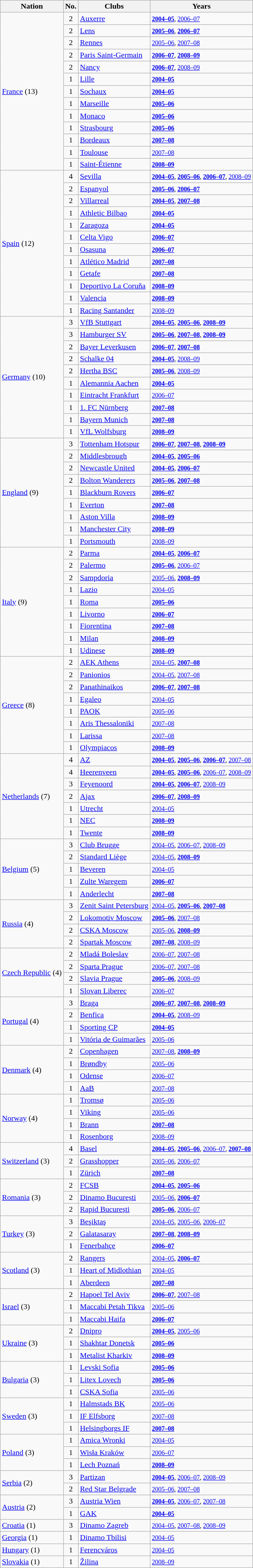<table class="wikitable sortable">
<tr>
<th>Nation</th>
<th>No.</th>
<th>Clubs</th>
<th>Years</th>
</tr>
<tr>
<td rowspan="13"> <a href='#'>France</a> (13)</td>
<td style="text-align: center;">2</td>
<td><a href='#'>Auxerre</a></td>
<td><small><strong><a href='#'>2004–05</a></strong>, <a href='#'>2006–07</a></small></td>
</tr>
<tr>
<td style="text-align: center;">2</td>
<td><a href='#'>Lens</a></td>
<td><small><strong><a href='#'>2005–06</a></strong>, <strong><a href='#'>2006–07</a></strong></small></td>
</tr>
<tr>
<td style="text-align: center;">2</td>
<td><a href='#'>Rennes</a></td>
<td><small><a href='#'>2005–06</a>, <a href='#'>2007–08</a></small></td>
</tr>
<tr>
<td style="text-align: center;">2</td>
<td><a href='#'>Paris Saint-Germain</a></td>
<td><small><strong><a href='#'>2006–07</a></strong>, <strong><a href='#'>2008–09</a></strong></small></td>
</tr>
<tr>
<td style="text-align: center;">2</td>
<td><a href='#'>Nancy</a></td>
<td><small><strong><a href='#'>2006–07</a></strong>, <a href='#'>2008–09</a></small></td>
</tr>
<tr>
<td style="text-align: center;">1</td>
<td><a href='#'>Lille</a></td>
<td><small><strong><a href='#'>2004–05</a></strong></small></td>
</tr>
<tr>
<td style="text-align: center;">1</td>
<td><a href='#'>Sochaux</a></td>
<td><small><strong><a href='#'>2004–05</a></strong></small></td>
</tr>
<tr>
<td style="text-align: center;">1</td>
<td><a href='#'>Marseille</a></td>
<td><small><strong><a href='#'>2005–06</a></strong></small></td>
</tr>
<tr>
<td style="text-align: center;">1</td>
<td><a href='#'>Monaco</a></td>
<td><small><strong><a href='#'>2005–06</a></strong></small></td>
</tr>
<tr>
<td style="text-align: center;">1</td>
<td><a href='#'>Strasbourg</a></td>
<td><small><strong><a href='#'>2005–06</a></strong></small></td>
</tr>
<tr>
<td style="text-align: center;">1</td>
<td><a href='#'>Bordeaux</a></td>
<td><small><strong><a href='#'>2007–08</a></strong></small></td>
</tr>
<tr>
<td style="text-align: center;">1</td>
<td><a href='#'>Toulouse</a></td>
<td><small><a href='#'>2007–08</a></small></td>
</tr>
<tr>
<td style="text-align: center;">1</td>
<td><a href='#'>Saint-Étienne</a></td>
<td><small><strong><a href='#'>2008–09</a></strong></small></td>
</tr>
<tr>
<td rowspan="12"> <a href='#'>Spain</a> (12)</td>
<td style="text-align: center;">4</td>
<td><a href='#'>Sevilla</a></td>
<td><small><strong><a href='#'>2004–05</a></strong>, <strong><a href='#'>2005–06</a></strong>, <strong><a href='#'>2006–07</a></strong>, <a href='#'>2008–09</a></small></td>
</tr>
<tr>
<td style="text-align: center;">2</td>
<td><a href='#'>Espanyol</a></td>
<td><small><strong><a href='#'>2005–06</a></strong>, <strong><a href='#'>2006–07</a></strong></small></td>
</tr>
<tr>
<td style="text-align: center;">2</td>
<td><a href='#'>Villarreal</a></td>
<td><small><strong><a href='#'>2004–05</a></strong>, <strong><a href='#'>2007–08</a></strong></small></td>
</tr>
<tr>
<td style="text-align: center;">1</td>
<td><a href='#'>Athletic Bilbao</a></td>
<td><small><strong><a href='#'>2004–05</a></strong></small></td>
</tr>
<tr>
<td style="text-align: center;">1</td>
<td><a href='#'>Zaragoza</a></td>
<td><small><strong><a href='#'>2004–05</a></strong></small></td>
</tr>
<tr>
<td style="text-align: center;">1</td>
<td><a href='#'>Celta Vigo</a></td>
<td><small><strong><a href='#'>2006–07</a></strong></small></td>
</tr>
<tr>
<td style="text-align: center;">1</td>
<td><a href='#'>Osasuna</a></td>
<td><small><strong><a href='#'>2006–07</a></strong></small></td>
</tr>
<tr>
<td style="text-align: center;">1</td>
<td><a href='#'>Atlético Madrid</a></td>
<td><small><strong><a href='#'>2007–08</a></strong></small></td>
</tr>
<tr>
<td style="text-align: center;">1</td>
<td><a href='#'>Getafe</a></td>
<td><small><strong><a href='#'>2007–08</a></strong></small></td>
</tr>
<tr>
<td style="text-align: center;">1</td>
<td><a href='#'>Deportivo La Coruña</a></td>
<td><small><strong><a href='#'>2008–09</a></strong></small></td>
</tr>
<tr>
<td style="text-align: center;">1</td>
<td><a href='#'>Valencia</a></td>
<td><small><strong><a href='#'>2008–09</a></strong></small></td>
</tr>
<tr>
<td style="text-align: center;">1</td>
<td><a href='#'>Racing Santander</a></td>
<td><small><a href='#'>2008–09</a></small></td>
</tr>
<tr>
<td rowspan="10"> <a href='#'>Germany</a> (10)</td>
<td style="text-align: center;">3</td>
<td><a href='#'>VfB Stuttgart</a></td>
<td><small><strong><a href='#'>2004–05</a></strong>, <strong><a href='#'>2005–06</a></strong>, <strong><a href='#'>2008–09</a></strong></small></td>
</tr>
<tr>
<td style="text-align: center;">3</td>
<td><a href='#'>Hamburger SV</a></td>
<td><small><strong><a href='#'>2005–06</a></strong>, <strong><a href='#'>2007–08</a></strong>, <strong><a href='#'>2008–09</a></strong></small></td>
</tr>
<tr>
<td style="text-align: center;">2</td>
<td><a href='#'>Bayer Leverkusen</a></td>
<td><small><strong><a href='#'>2006–07</a></strong>, <strong><a href='#'>2007–08</a></strong></small></td>
</tr>
<tr>
<td style="text-align: center;">2</td>
<td><a href='#'>Schalke 04</a></td>
<td><small><strong><a href='#'>2004–05</a></strong>, <a href='#'>2008–09</a></small></td>
</tr>
<tr>
<td style="text-align: center;">2</td>
<td><a href='#'>Hertha BSC</a></td>
<td><small><strong><a href='#'>2005–06</a></strong>, <a href='#'>2008–09</a></small></td>
</tr>
<tr>
<td style="text-align: center;">1</td>
<td><a href='#'>Alemannia Aachen</a></td>
<td><small><strong><a href='#'>2004–05</a></strong></small></td>
</tr>
<tr>
<td style="text-align: center;">1</td>
<td><a href='#'>Eintracht Frankfurt</a></td>
<td><small><a href='#'>2006–07</a></small></td>
</tr>
<tr>
<td style="text-align: center;">1</td>
<td><a href='#'>1. FC Nürnberg</a></td>
<td><small><strong><a href='#'>2007–08</a></strong></small></td>
</tr>
<tr>
<td style="text-align: center;">1</td>
<td><a href='#'>Bayern Munich</a></td>
<td><small><strong><a href='#'>2007–08</a></strong></small></td>
</tr>
<tr>
<td style="text-align: center;">1</td>
<td><a href='#'>VfL Wolfsburg</a></td>
<td><small><strong><a href='#'>2008–09</a></strong></small></td>
</tr>
<tr>
<td rowspan="9"> <a href='#'>England</a> (9)</td>
<td style="text-align: center;">3</td>
<td><a href='#'>Tottenham Hotspur</a></td>
<td><small><strong><a href='#'>2006–07</a></strong>, <strong><a href='#'>2007–08</a></strong>, <strong><a href='#'>2008–09</a></strong></small></td>
</tr>
<tr>
<td style="text-align: center;">2</td>
<td><a href='#'>Middlesbrough</a></td>
<td><small><strong><a href='#'>2004–05</a></strong>, <strong><a href='#'>2005–06</a></strong></small></td>
</tr>
<tr>
<td style="text-align: center;">2</td>
<td><a href='#'>Newcastle United</a></td>
<td><small><strong><a href='#'>2004–05</a></strong>, <strong><a href='#'>2006–07</a></strong></small></td>
</tr>
<tr>
<td style="text-align: center;">2</td>
<td><a href='#'>Bolton Wanderers</a></td>
<td><small><strong><a href='#'>2005–06</a></strong>, <strong><a href='#'>2007–08</a></strong></small></td>
</tr>
<tr>
<td style="text-align: center;">1</td>
<td><a href='#'>Blackburn Rovers</a></td>
<td><small><strong><a href='#'>2006–07</a></strong></small></td>
</tr>
<tr>
<td style="text-align: center;">1</td>
<td><a href='#'>Everton</a></td>
<td><small><strong><a href='#'>2007–08</a></strong></small></td>
</tr>
<tr>
<td style="text-align: center;">1</td>
<td><a href='#'>Aston Villa</a></td>
<td><small><strong><a href='#'>2008–09</a></strong></small></td>
</tr>
<tr>
<td style="text-align: center;">1</td>
<td><a href='#'>Manchester City</a></td>
<td><small><strong><a href='#'>2008–09</a></strong></small></td>
</tr>
<tr>
<td style="text-align: center;">1</td>
<td><a href='#'>Portsmouth</a></td>
<td><small><a href='#'>2008–09</a></small></td>
</tr>
<tr>
<td rowspan="9"> <a href='#'>Italy</a> (9)</td>
<td style="text-align: center;">2</td>
<td><a href='#'>Parma</a></td>
<td><small><strong><a href='#'>2004–05</a></strong>, <strong><a href='#'>2006–07</a></strong></small></td>
</tr>
<tr>
<td style="text-align: center;">2</td>
<td><a href='#'>Palermo</a></td>
<td><small><strong><a href='#'>2005–06</a></strong>, <a href='#'>2006–07</a></small></td>
</tr>
<tr>
<td style="text-align: center;">2</td>
<td><a href='#'>Sampdoria</a></td>
<td><small><a href='#'>2005–06</a>, <strong><a href='#'>2008–09</a></strong></small></td>
</tr>
<tr>
<td style="text-align: center;">1</td>
<td><a href='#'>Lazio</a></td>
<td><small><a href='#'>2004–05</a></small></td>
</tr>
<tr>
<td style="text-align: center;">1</td>
<td><a href='#'>Roma</a></td>
<td><small><strong><a href='#'>2005–06</a></strong></small></td>
</tr>
<tr>
<td style="text-align: center;">1</td>
<td><a href='#'>Livorno</a></td>
<td><small><strong><a href='#'>2006–07</a></strong></small></td>
</tr>
<tr>
<td style="text-align: center;">1</td>
<td><a href='#'>Fiorentina</a></td>
<td><small><strong><a href='#'>2007–08</a></strong></small></td>
</tr>
<tr>
<td style="text-align: center;">1</td>
<td><a href='#'>Milan</a></td>
<td><small><strong><a href='#'>2008–09</a></strong></small></td>
</tr>
<tr>
<td style="text-align: center;">1</td>
<td><a href='#'>Udinese</a></td>
<td><small><strong><a href='#'>2008–09</a></strong></small></td>
</tr>
<tr>
<td rowspan="8"> <a href='#'>Greece</a> (8)</td>
<td style="text-align: center;">2</td>
<td><a href='#'>AEK Athens</a></td>
<td><small><a href='#'>2004–05</a>, <strong><a href='#'>2007–08</a></strong></small></td>
</tr>
<tr>
<td style="text-align: center;">2</td>
<td><a href='#'>Panionios</a></td>
<td><small><a href='#'>2004–05</a>, <a href='#'>2007–08</a></small></td>
</tr>
<tr>
<td style="text-align: center;">2</td>
<td><a href='#'>Panathinaikos</a></td>
<td><small><strong><a href='#'>2006–07</a></strong>, <strong><a href='#'>2007–08</a></strong></small></td>
</tr>
<tr>
<td style="text-align: center;">1</td>
<td><a href='#'>Egaleo</a></td>
<td><small><a href='#'>2004–05</a></small></td>
</tr>
<tr>
<td style="text-align: center;">1</td>
<td><a href='#'>PAOK</a></td>
<td><small><a href='#'>2005–06</a></small></td>
</tr>
<tr>
<td style="text-align: center;">1</td>
<td><a href='#'>Aris Thessaloniki</a></td>
<td><small><a href='#'>2007–08</a></small></td>
</tr>
<tr>
<td style="text-align: center;">1</td>
<td><a href='#'>Larissa</a></td>
<td><small><a href='#'>2007–08</a></small></td>
</tr>
<tr>
<td style="text-align: center;">1</td>
<td><a href='#'>Olympiacos</a></td>
<td><small><strong><a href='#'>2008–09</a></strong></small></td>
</tr>
<tr>
<td rowspan="7"> <a href='#'>Netherlands</a> (7)</td>
<td style="text-align: center;">4</td>
<td><a href='#'>AZ</a></td>
<td><small><strong><a href='#'>2004–05</a></strong>, <strong><a href='#'>2005–06</a></strong>, <strong><a href='#'>2006–07</a></strong>, <a href='#'>2007–08</a></small></td>
</tr>
<tr>
<td style="text-align: center;">4</td>
<td><a href='#'>Heerenveen</a></td>
<td><small><strong><a href='#'>2004–05</a></strong>, <strong><a href='#'>2005–06</a></strong>, <a href='#'>2006–07</a>, <a href='#'>2008–09</a></small></td>
</tr>
<tr>
<td style="text-align: center;">3</td>
<td><a href='#'>Feyenoord</a></td>
<td><small><strong><a href='#'>2004–05</a></strong>, <strong><a href='#'>2006–07</a></strong>, <a href='#'>2008–09</a></small></td>
</tr>
<tr>
<td style="text-align: center;">2</td>
<td><a href='#'>Ajax</a></td>
<td><small><strong><a href='#'>2006–07</a></strong>, <strong><a href='#'>2008–09</a></strong></small></td>
</tr>
<tr>
<td style="text-align: center;">1</td>
<td><a href='#'>Utrecht</a></td>
<td><small><a href='#'>2004–05</a></small></td>
</tr>
<tr>
<td style="text-align: center;">1</td>
<td><a href='#'>NEC</a></td>
<td><small><strong><a href='#'>2008–09</a></strong></small></td>
</tr>
<tr>
<td style="text-align: center;">1</td>
<td><a href='#'>Twente</a></td>
<td><small><strong><a href='#'>2008–09</a></strong></small></td>
</tr>
<tr>
<td rowspan="5"> <a href='#'>Belgium</a> (5)</td>
<td style="text-align: center;">3</td>
<td><a href='#'>Club Brugge</a></td>
<td><small><a href='#'>2004–05</a>, <a href='#'>2006–07</a>, <a href='#'>2008–09</a></small></td>
</tr>
<tr>
<td style="text-align: center;">2</td>
<td><a href='#'>Standard Liège</a></td>
<td><small><a href='#'>2004–05</a>, <strong><a href='#'>2008–09</a></strong></small></td>
</tr>
<tr>
<td style="text-align: center;">1</td>
<td><a href='#'>Beveren</a></td>
<td><small><a href='#'>2004–05</a></small></td>
</tr>
<tr>
<td style="text-align: center;">1</td>
<td><a href='#'>Zulte Waregem</a></td>
<td><small><strong><a href='#'>2006–07</a></strong></small></td>
</tr>
<tr>
<td style="text-align: center;">1</td>
<td><a href='#'>Anderlecht</a></td>
<td><small><strong><a href='#'>2007–08</a></strong></small></td>
</tr>
<tr>
<td rowspan="4"> <a href='#'>Russia</a> (4)</td>
<td style="text-align: center;">3</td>
<td><a href='#'>Zenit Saint Petersburg</a></td>
<td><small><a href='#'>2004–05</a>, <strong><a href='#'>2005–06</a></strong>, <strong><a href='#'>2007–08</a></strong></small></td>
</tr>
<tr>
<td style="text-align: center;">2</td>
<td><a href='#'>Lokomotiv Moscow</a></td>
<td><small><strong><a href='#'>2005–06</a></strong>, <a href='#'>2007–08</a></small></td>
</tr>
<tr>
<td style="text-align: center;">2</td>
<td><a href='#'>CSKA Moscow</a></td>
<td><small><a href='#'>2005–06</a>, <strong><a href='#'>2008–09</a></strong></small></td>
</tr>
<tr>
<td style="text-align: center;">2</td>
<td><a href='#'>Spartak Moscow</a></td>
<td><small><strong><a href='#'>2007–08</a></strong>, <a href='#'>2008–09</a></small></td>
</tr>
<tr>
<td rowspan="4"> <a href='#'>Czech Republic</a> (4)</td>
<td style="text-align: center;">2</td>
<td><a href='#'>Mladá Boleslav</a></td>
<td><small><a href='#'>2006–07</a>, <a href='#'>2007–08</a></small></td>
</tr>
<tr>
<td style="text-align: center;">2</td>
<td><a href='#'>Sparta Prague</a></td>
<td><small><a href='#'>2006–07</a>, <a href='#'>2007–08</a></small></td>
</tr>
<tr>
<td style="text-align: center;">2</td>
<td><a href='#'>Slavia Prague</a></td>
<td><small><strong><a href='#'>2005–06</a></strong>, <a href='#'>2008–09</a></small></td>
</tr>
<tr>
<td style="text-align: center;">1</td>
<td><a href='#'>Slovan Liberec</a></td>
<td><small><a href='#'>2006–07</a></small></td>
</tr>
<tr>
<td rowspan="4"> <a href='#'>Portugal</a> (4)</td>
<td style="text-align: center;">3</td>
<td><a href='#'>Braga</a></td>
<td><small><strong><a href='#'>2006–07</a></strong>, <strong><a href='#'>2007–08</a></strong>, <strong><a href='#'>2008–09</a></strong></small></td>
</tr>
<tr>
<td style="text-align: center;">2</td>
<td><a href='#'>Benfica</a></td>
<td><small><strong><a href='#'>2004–05</a></strong>, <a href='#'>2008–09</a></small></td>
</tr>
<tr>
<td style="text-align: center;">1</td>
<td><a href='#'>Sporting CP</a></td>
<td><small><strong><a href='#'>2004–05</a></strong></small></td>
</tr>
<tr>
<td style="text-align: center;">1</td>
<td><a href='#'>Vitória de Guimarães</a></td>
<td><small><a href='#'>2005–06</a></small></td>
</tr>
<tr>
<td rowspan="4"> <a href='#'>Denmark</a> (4)</td>
<td style="text-align: center;">2</td>
<td><a href='#'>Copenhagen</a></td>
<td><small><a href='#'>2007–08</a>, <strong><a href='#'>2008–09</a></strong></small></td>
</tr>
<tr>
<td style="text-align: center;">1</td>
<td><a href='#'>Brøndby</a></td>
<td><small><a href='#'>2005–06</a></small></td>
</tr>
<tr>
<td style="text-align: center;">1</td>
<td><a href='#'>Odense</a></td>
<td><small><a href='#'>2006–07</a></small></td>
</tr>
<tr>
<td style="text-align: center;">1</td>
<td><a href='#'>AaB</a></td>
<td><small><a href='#'>2007–08</a></small></td>
</tr>
<tr>
<td rowspan="4"> <a href='#'>Norway</a> (4)</td>
<td style="text-align: center;">1</td>
<td><a href='#'>Tromsø</a></td>
<td><small><a href='#'>2005–06</a></small></td>
</tr>
<tr>
<td style="text-align: center;">1</td>
<td><a href='#'>Viking</a></td>
<td><small><a href='#'>2005–06</a></small></td>
</tr>
<tr>
<td style="text-align: center;">1</td>
<td><a href='#'>Brann</a></td>
<td><small><strong><a href='#'>2007–08</a></strong></small></td>
</tr>
<tr>
<td style="text-align: center;">1</td>
<td><a href='#'>Rosenborg</a></td>
<td><small><a href='#'>2008–09</a></small></td>
</tr>
<tr>
<td rowspan="3"> <a href='#'>Switzerland</a> (3)</td>
<td style="text-align: center;">4</td>
<td><a href='#'>Basel</a></td>
<td><small><strong><a href='#'>2004–05</a></strong>, <strong><a href='#'>2005–06</a></strong>, <a href='#'>2006–07</a>, <strong><a href='#'>2007–08</a></strong></small></td>
</tr>
<tr>
<td style="text-align: center;">2</td>
<td><a href='#'>Grasshopper</a></td>
<td><small><a href='#'>2005–06</a>, <a href='#'>2006–07</a></small></td>
</tr>
<tr>
<td style="text-align: center;">1</td>
<td><a href='#'>Zürich</a></td>
<td><small><strong><a href='#'>2007–08</a></strong></small></td>
</tr>
<tr>
<td rowspan="3"> <a href='#'>Romania</a> (3)</td>
<td style="text-align: center;">2</td>
<td><a href='#'>FCSB</a></td>
<td><small><strong><a href='#'>2004–05</a></strong>, <strong><a href='#'>2005–06</a></strong></small></td>
</tr>
<tr>
<td style="text-align: center;">2</td>
<td><a href='#'>Dinamo București</a></td>
<td><small><a href='#'>2005–06</a>, <strong><a href='#'>2006–07</a></strong></small></td>
</tr>
<tr>
<td style="text-align: center;">2</td>
<td><a href='#'>Rapid București</a></td>
<td><small><strong><a href='#'>2005–06</a></strong>, <a href='#'>2006–07</a></small></td>
</tr>
<tr>
<td rowspan="3"> <a href='#'>Turkey</a> (3)</td>
<td style="text-align: center;">3</td>
<td><a href='#'>Beşiktaş</a></td>
<td><small><a href='#'>2004–05</a>, <a href='#'>2005–06</a>, <a href='#'>2006–07</a></small></td>
</tr>
<tr>
<td style="text-align: center;">2</td>
<td><a href='#'>Galatasaray</a></td>
<td><small><strong><a href='#'>2007–08</a></strong>, <strong><a href='#'>2008–09</a></strong></small></td>
</tr>
<tr>
<td style="text-align: center;">1</td>
<td><a href='#'>Fenerbahçe</a></td>
<td><small><strong><a href='#'>2006–07</a></strong></small></td>
</tr>
<tr>
<td rowspan="3"> <a href='#'>Scotland</a> (3)</td>
<td style="text-align: center;">2</td>
<td><a href='#'>Rangers</a></td>
<td><small><a href='#'>2004–05</a>, <strong><a href='#'>2006–07</a></strong></small></td>
</tr>
<tr>
<td style="text-align: center;">1</td>
<td><a href='#'>Heart of Midlothian</a></td>
<td><small><a href='#'>2004–05</a></small></td>
</tr>
<tr>
<td style="text-align: center;">1</td>
<td><a href='#'>Aberdeen</a></td>
<td><small><strong><a href='#'>2007–08</a></strong></small></td>
</tr>
<tr>
<td rowspan="3"> <a href='#'>Israel</a> (3)</td>
<td style="text-align: center;">2</td>
<td><a href='#'>Hapoel Tel Aviv</a></td>
<td><small><strong><a href='#'>2006–07</a></strong>, <a href='#'>2007–08</a></small></td>
</tr>
<tr>
<td style="text-align: center;">1</td>
<td><a href='#'>Maccabi Petah Tikva</a></td>
<td><small><a href='#'>2005–06</a></small></td>
</tr>
<tr>
<td style="text-align: center;">1</td>
<td><a href='#'>Maccabi Haifa</a></td>
<td><small><strong><a href='#'>2006–07</a></strong></small></td>
</tr>
<tr>
<td rowspan="3"> <a href='#'>Ukraine</a> (3)</td>
<td style="text-align: center;">2</td>
<td><a href='#'>Dnipro</a></td>
<td><small><strong><a href='#'>2004–05</a></strong>, <a href='#'>2005–06</a></small></td>
</tr>
<tr>
<td style="text-align: center;">1</td>
<td><a href='#'>Shakhtar Donetsk</a></td>
<td><small><strong><a href='#'>2005–06</a></strong></small></td>
</tr>
<tr>
<td style="text-align: center;">1</td>
<td><a href='#'>Metalist Kharkiv</a></td>
<td><small><strong><a href='#'>2008–09</a></strong></small></td>
</tr>
<tr>
<td rowspan="3"> <a href='#'>Bulgaria</a> (3)</td>
<td style="text-align: center;">1</td>
<td><a href='#'>Levski Sofia</a></td>
<td><small><strong><a href='#'>2005–06</a></strong></small></td>
</tr>
<tr>
<td style="text-align: center;">1</td>
<td><a href='#'>Litex Lovech</a></td>
<td><small><strong><a href='#'>2005–06</a></strong></small></td>
</tr>
<tr>
<td style="text-align: center;">1</td>
<td><a href='#'>CSKA Sofia</a></td>
<td><small><a href='#'>2005–06</a></small></td>
</tr>
<tr>
<td rowspan="3"> <a href='#'>Sweden</a> (3)</td>
<td style="text-align: center;">1</td>
<td><a href='#'>Halmstads BK</a></td>
<td><small><a href='#'>2005–06</a></small></td>
</tr>
<tr>
<td style="text-align: center;">1</td>
<td><a href='#'>IF Elfsborg</a></td>
<td><small><a href='#'>2007–08</a></small></td>
</tr>
<tr>
<td style="text-align: center;">1</td>
<td><a href='#'>Helsingborgs IF</a></td>
<td><small><strong><a href='#'>2007–08</a></strong></small></td>
</tr>
<tr>
<td rowspan="3"> <a href='#'>Poland</a> (3)</td>
<td style="text-align: center;">1</td>
<td><a href='#'>Amica Wronki</a></td>
<td><small><a href='#'>2004–05</a></small></td>
</tr>
<tr>
<td style="text-align: center;">1</td>
<td><a href='#'>Wisła Kraków</a></td>
<td><small><a href='#'>2006–07</a></small></td>
</tr>
<tr>
<td style="text-align: center;">1</td>
<td><a href='#'>Lech Poznań</a></td>
<td><small><strong><a href='#'>2008–09</a></strong></small></td>
</tr>
<tr>
<td rowspan="2"> <a href='#'>Serbia</a> (2)</td>
<td style="text-align: center;">3</td>
<td><a href='#'>Partizan</a></td>
<td><small><strong><a href='#'>2004–05</a></strong>, <a href='#'>2006–07</a>, <a href='#'>2008–09</a></small></td>
</tr>
<tr>
<td style="text-align: center;">2</td>
<td><a href='#'>Red Star Belgrade</a></td>
<td><small><a href='#'>2005–06</a>, <a href='#'>2007–08</a></small></td>
</tr>
<tr>
<td rowspan="2"> <a href='#'>Austria</a> (2)</td>
<td style="text-align: center;">3</td>
<td><a href='#'>Austria Wien</a></td>
<td><small><strong><a href='#'>2004–05</a></strong>, <a href='#'>2006–07</a>, <a href='#'>2007–08</a></small></td>
</tr>
<tr>
<td style="text-align: center;">1</td>
<td><a href='#'>GAK</a></td>
<td><small><strong><a href='#'>2004–05</a></strong></small></td>
</tr>
<tr>
<td> <a href='#'>Croatia</a> (1)</td>
<td style="text-align: center;">3</td>
<td><a href='#'>Dinamo Zagreb</a></td>
<td><small><a href='#'>2004–05</a>, <a href='#'>2007–08</a>, <a href='#'>2008–09</a></small></td>
</tr>
<tr>
<td> <a href='#'>Georgia</a> (1)</td>
<td style="text-align: center;">1</td>
<td><a href='#'>Dinamo Tbilisi</a></td>
<td><small><a href='#'>2004–05</a></small></td>
</tr>
<tr>
<td> <a href='#'>Hungary</a> (1)</td>
<td style="text-align: center;">1</td>
<td><a href='#'>Ferencváros</a></td>
<td><small><a href='#'>2004–05</a></small></td>
</tr>
<tr>
<td> <a href='#'>Slovakia</a> (1)</td>
<td style="text-align: center;">1</td>
<td><a href='#'>Žilina</a></td>
<td><small><a href='#'>2008–09</a></small></td>
</tr>
</table>
